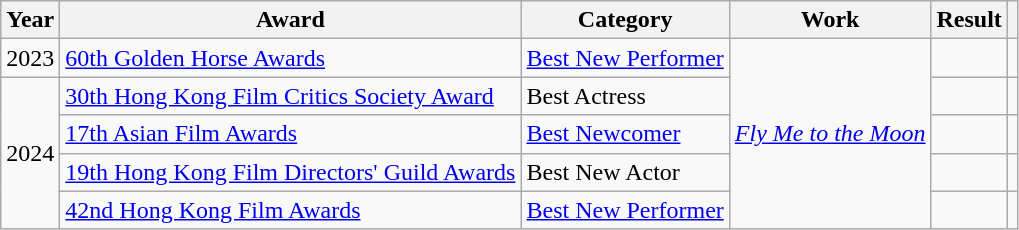<table class="wikitable plainrowheaders">
<tr>
<th>Year</th>
<th>Award</th>
<th>Category</th>
<th>Work</th>
<th>Result</th>
<th></th>
</tr>
<tr>
<td>2023</td>
<td><a href='#'>60th Golden Horse Awards</a></td>
<td><a href='#'>Best New Performer</a></td>
<td rowspan="5"><em><a href='#'>Fly Me to the Moon</a></em></td>
<td></td>
<td></td>
</tr>
<tr>
<td rowspan="4">2024</td>
<td><a href='#'>30th Hong Kong Film Critics Society Award</a></td>
<td>Best Actress</td>
<td></td>
<td></td>
</tr>
<tr>
<td><a href='#'>17th Asian Film Awards</a></td>
<td><a href='#'>Best Newcomer</a></td>
<td></td>
<td></td>
</tr>
<tr>
<td><a href='#'>19th Hong Kong Film Directors' Guild Awards</a></td>
<td>Best New Actor</td>
<td></td>
<td></td>
</tr>
<tr>
<td><a href='#'>42nd Hong Kong Film Awards</a></td>
<td><a href='#'>Best New Performer</a></td>
<td></td>
<td></td>
</tr>
</table>
